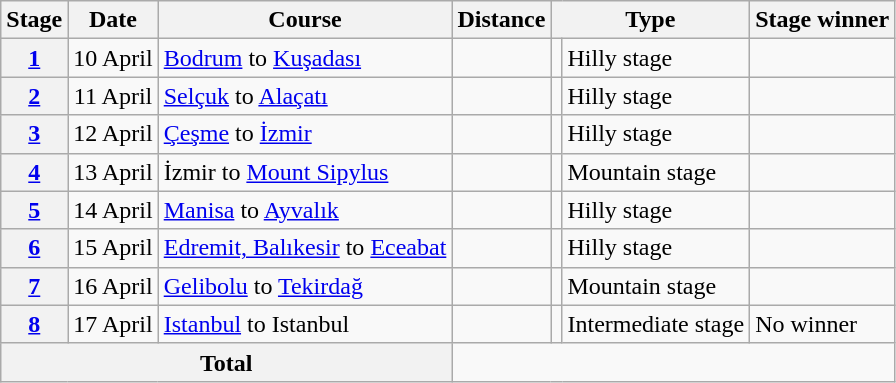<table class="wikitable">
<tr>
<th scope="col">Stage</th>
<th scope="col">Date</th>
<th scope="col">Course</th>
<th scope="col">Distance</th>
<th scope="col" colspan="2">Type</th>
<th scope="col">Stage winner</th>
</tr>
<tr>
<th scope="row" style="text-align:center;"><a href='#'>1</a></th>
<td style="text-align:center;">10 April</td>
<td><a href='#'>Bodrum</a> to <a href='#'>Kuşadası</a></td>
<td style="text-align:center;"></td>
<td></td>
<td>Hilly stage</td>
<td></td>
</tr>
<tr>
<th scope="row" style="text-align:center;"><a href='#'>2</a></th>
<td style="text-align:center;">11 April</td>
<td><a href='#'>Selçuk</a> to <a href='#'>Alaçatı</a></td>
<td style="text-align:center;"></td>
<td></td>
<td>Hilly stage</td>
<td></td>
</tr>
<tr>
<th scope="row" style="text-align:center;"><a href='#'>3</a></th>
<td style="text-align:center;">12 April</td>
<td><a href='#'>Çeşme</a> to <a href='#'>İzmir</a></td>
<td style="text-align:center;"></td>
<td></td>
<td>Hilly stage</td>
<td></td>
</tr>
<tr>
<th scope="row" style="text-align:center;"><a href='#'>4</a></th>
<td style="text-align:center;">13 April</td>
<td>İzmir to <a href='#'>Mount Sipylus</a></td>
<td style="text-align:center;"></td>
<td></td>
<td>Mountain stage</td>
<td></td>
</tr>
<tr>
<th scope="row" style="text-align:center;"><a href='#'>5</a></th>
<td style="text-align:center;">14 April</td>
<td><a href='#'>Manisa</a> to <a href='#'>Ayvalık</a></td>
<td style="text-align:center;"></td>
<td></td>
<td>Hilly stage</td>
<td></td>
</tr>
<tr>
<th scope="row" style="text-align:center;"><a href='#'>6</a></th>
<td style="text-align:center;">15 April</td>
<td><a href='#'>Edremit, Balıkesir</a> to <a href='#'>Eceabat</a></td>
<td style="text-align:center;"></td>
<td></td>
<td>Hilly stage</td>
<td></td>
</tr>
<tr>
<th scope="row" style="text-align:center;"><a href='#'>7</a></th>
<td style="text-align:center;">16 April</td>
<td><a href='#'>Gelibolu</a> to <a href='#'>Tekirdağ</a></td>
<td style="text-align:center;"></td>
<td></td>
<td>Mountain stage</td>
<td></td>
</tr>
<tr>
<th scope="row" style="text-align:center;"><a href='#'>8</a></th>
<td style="text-align:center;">17 April</td>
<td><a href='#'>Istanbul</a> to Istanbul</td>
<td style="text-align:center;"></td>
<td></td>
<td>Intermediate stage</td>
<td>No winner</td>
</tr>
<tr>
<th colspan="3">Total</th>
<td colspan="5" align="center"><s></s> </td>
</tr>
</table>
